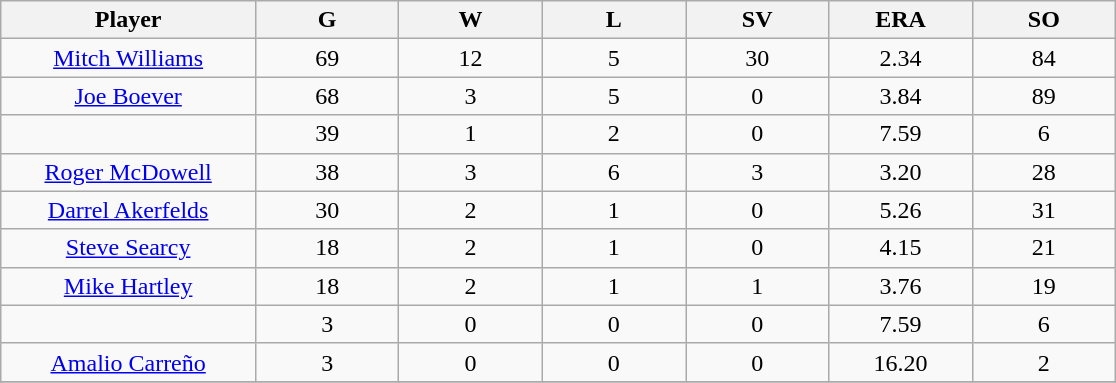<table class="wikitable sortable">
<tr>
<th bgcolor="#DDDDFF" width="16%">Player</th>
<th bgcolor="#DDDDFF" width="9%">G</th>
<th bgcolor="#DDDDFF" width="9%">W</th>
<th bgcolor="#DDDDFF" width="9%">L</th>
<th bgcolor="#DDDDFF" width="9%">SV</th>
<th bgcolor="#DDDDFF" width="9%">ERA</th>
<th bgcolor="#DDDDFF" width="9%">SO</th>
</tr>
<tr align="center">
<td><a href='#'>Mitch Williams</a></td>
<td>69</td>
<td>12</td>
<td>5</td>
<td>30</td>
<td>2.34</td>
<td>84</td>
</tr>
<tr align=center>
<td><a href='#'>Joe Boever</a></td>
<td>68</td>
<td>3</td>
<td>5</td>
<td>0</td>
<td>3.84</td>
<td>89</td>
</tr>
<tr align=center>
<td></td>
<td>39</td>
<td>1</td>
<td>2</td>
<td>0</td>
<td>7.59</td>
<td>6</td>
</tr>
<tr align="center">
<td><a href='#'>Roger McDowell</a></td>
<td>38</td>
<td>3</td>
<td>6</td>
<td>3</td>
<td>3.20</td>
<td>28</td>
</tr>
<tr align=center>
<td><a href='#'>Darrel Akerfelds</a></td>
<td>30</td>
<td>2</td>
<td>1</td>
<td>0</td>
<td>5.26</td>
<td>31</td>
</tr>
<tr align=center>
<td><a href='#'>Steve Searcy</a></td>
<td>18</td>
<td>2</td>
<td>1</td>
<td>0</td>
<td>4.15</td>
<td>21</td>
</tr>
<tr align=center>
<td><a href='#'>Mike Hartley</a></td>
<td>18</td>
<td>2</td>
<td>1</td>
<td>1</td>
<td>3.76</td>
<td>19</td>
</tr>
<tr align=center>
<td></td>
<td>3</td>
<td>0</td>
<td>0</td>
<td>0</td>
<td>7.59</td>
<td>6</td>
</tr>
<tr align="center">
<td><a href='#'>Amalio Carreño</a></td>
<td>3</td>
<td>0</td>
<td>0</td>
<td>0</td>
<td>16.20</td>
<td>2</td>
</tr>
<tr align=center>
</tr>
</table>
